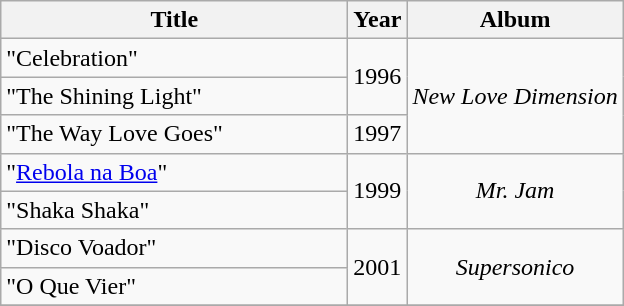<table class="wikitable">
<tr>
<th style="width:14em;">Title</th>
<th>Year</th>
<th>Album</th>
</tr>
<tr>
<td>"Celebration"</td>
<td rowspan="2">1996</td>
<td align="center" rowspan="3"><em>New Love Dimension</em></td>
</tr>
<tr>
<td>"The Shining Light"</td>
</tr>
<tr>
<td>"The Way Love Goes"</td>
<td>1997</td>
</tr>
<tr>
<td>"<a href='#'>Rebola na Boa</a>"</td>
<td rowspan="2">1999</td>
<td align="center" rowspan="2"><em>Mr. Jam</em></td>
</tr>
<tr>
<td>"Shaka Shaka"</td>
</tr>
<tr>
<td>"Disco Voador"</td>
<td rowspan="2">2001</td>
<td align="center" rowspan="2"><em>Supersonico</em></td>
</tr>
<tr>
<td>"O Que Vier"</td>
</tr>
<tr>
</tr>
</table>
